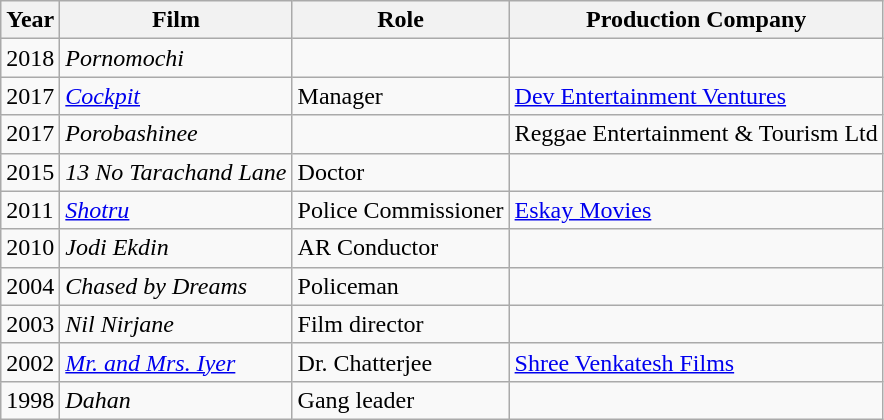<table class="wikitable">
<tr>
<th>Year</th>
<th>Film</th>
<th>Role</th>
<th>Production Company</th>
</tr>
<tr>
<td>2018</td>
<td><em> Pornomochi</em></td>
<td></td>
<td></td>
</tr>
<tr>
<td>2017</td>
<td><a href='#'><em>Cockpit</em></a></td>
<td>Manager</td>
<td><a href='#'>Dev Entertainment Ventures</a></td>
</tr>
<tr>
<td>2017</td>
<td><em>Porobashinee</em></td>
<td></td>
<td>Reggae Entertainment & Tourism Ltd</td>
</tr>
<tr>
<td>2015</td>
<td><em>13 No Tarachand Lane</em></td>
<td>Doctor</td>
<td></td>
</tr>
<tr>
<td>2011</td>
<td><em><a href='#'>Shotru</a></em></td>
<td>Police Commissioner</td>
<td><a href='#'>Eskay Movies</a></td>
</tr>
<tr>
<td>2010</td>
<td><em> Jodi Ekdin</em></td>
<td>AR Conductor</td>
<td></td>
</tr>
<tr>
<td>2004</td>
<td><em>Chased by Dreams</em></td>
<td>Policeman</td>
<td></td>
</tr>
<tr>
<td>2003</td>
<td><em>Nil Nirjane</em></td>
<td>Film director</td>
<td></td>
</tr>
<tr>
<td>2002</td>
<td><em><a href='#'>Mr. and Mrs. Iyer</a></em></td>
<td>Dr. Chatterjee</td>
<td><a href='#'>Shree Venkatesh Films</a></td>
</tr>
<tr>
<td>1998</td>
<td><em>Dahan</em></td>
<td>Gang leader</td>
<td></td>
</tr>
</table>
